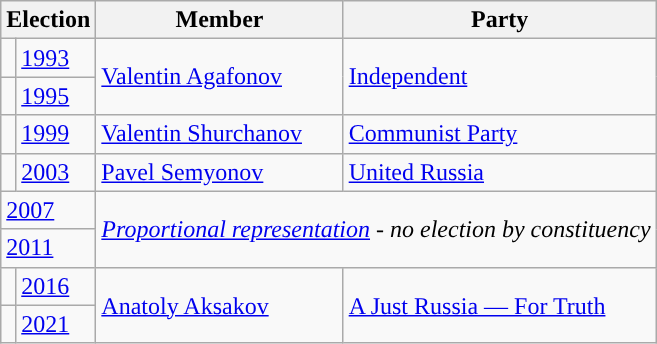<table class="wikitable">
<tr>
<th colspan="2">Election</th>
<th>Member</th>
<th>Party</th>
</tr>
<tr>
<td style="background-color:"></td>
<td><a href='#'>1993</a></td>
<td rowspan=2><a href='#'>Valentin Agafonov</a></td>
<td rowspan=2><a href='#'>Independent</a></td>
</tr>
<tr>
<td style="background-color:"></td>
<td><a href='#'>1995</a></td>
</tr>
<tr>
<td style="background-color:"></td>
<td><a href='#'>1999</a></td>
<td><a href='#'>Valentin Shurchanov</a></td>
<td><a href='#'>Communist Party</a></td>
</tr>
<tr>
<td style="background-color:"></td>
<td><a href='#'>2003</a></td>
<td><a href='#'>Pavel Semyonov</a></td>
<td><a href='#'>United Russia</a></td>
</tr>
<tr>
<td colspan=2><a href='#'>2007</a></td>
<td colspan=2 rowspan=2><em><a href='#'>Proportional representation</a> - no election by constituency</em></td>
</tr>
<tr>
<td colspan=2><a href='#'>2011</a></td>
</tr>
<tr>
<td style="background-color: "></td>
<td><a href='#'>2016</a></td>
<td rowspan=2><a href='#'>Anatoly Aksakov</a></td>
<td rowspan=2><a href='#'>A Just Russia — For Truth</a></td>
</tr>
<tr>
<td style="background-color: "></td>
<td><a href='#'>2021</a></td>
</tr>
</table>
